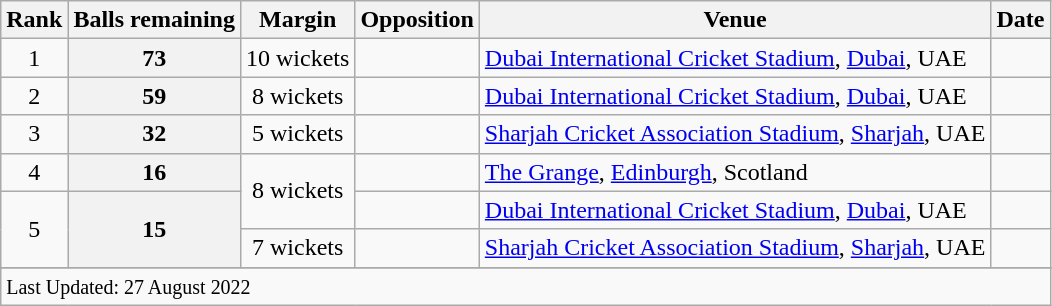<table class="wikitable plainrowheaders sortable">
<tr>
<th scope=col>Rank</th>
<th scope=col>Balls remaining</th>
<th scope=col>Margin</th>
<th scope=col>Opposition</th>
<th scope=col>Venue</th>
<th scope=col>Date</th>
</tr>
<tr>
<td align=center>1</td>
<th scope=row style=text-align:center>73</th>
<td scope=row style=text-align:center;>10 wickets</td>
<td></td>
<td><a href='#'>Dubai International Cricket Stadium</a>, <a href='#'>Dubai</a>, UAE</td>
<td></td>
</tr>
<tr>
<td align=center>2</td>
<th scope=row style=text-align:center>59</th>
<td scope="row" style="text-align:center;">8 wickets</td>
<td></td>
<td><a href='#'>Dubai International Cricket Stadium</a>, <a href='#'>Dubai</a>, UAE</td>
<td></td>
</tr>
<tr>
<td align=center>3</td>
<th scope=row style=text-align:center>32</th>
<td scope=row style=text-align:center;>5 wickets</td>
<td></td>
<td><a href='#'>Sharjah Cricket Association Stadium</a>, <a href='#'>Sharjah</a>, UAE</td>
<td></td>
</tr>
<tr>
<td align=center>4</td>
<th scope=row style=text-align:center>16</th>
<td scope=row style=text-align:center; rowspan=2>8 wickets</td>
<td></td>
<td><a href='#'>The Grange</a>, <a href='#'>Edinburgh</a>, Scotland</td>
<td></td>
</tr>
<tr>
<td align=center rowspan=2>5</td>
<th rowspan="2" scope="row" style="text-align:center">15</th>
<td></td>
<td><a href='#'>Dubai International Cricket Stadium</a>, <a href='#'>Dubai</a>, UAE</td>
<td></td>
</tr>
<tr>
<td scope=row style=text-align:center;>7 wickets</td>
<td></td>
<td><a href='#'>Sharjah Cricket Association Stadium</a>, <a href='#'>Sharjah</a>, UAE</td>
<td></td>
</tr>
<tr>
</tr>
<tr class=sortbottom>
<td colspan=6><small>Last Updated: 27 August 2022</small></td>
</tr>
</table>
